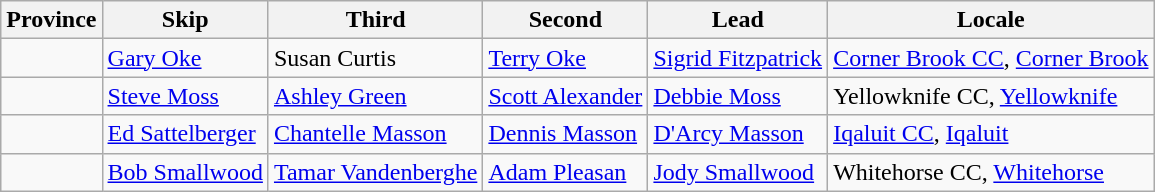<table class="wikitable">
<tr>
<th>Province</th>
<th>Skip</th>
<th>Third</th>
<th>Second</th>
<th>Lead</th>
<th>Locale</th>
</tr>
<tr>
<td></td>
<td><a href='#'>Gary Oke</a></td>
<td>Susan Curtis</td>
<td><a href='#'>Terry Oke</a></td>
<td><a href='#'>Sigrid Fitzpatrick</a></td>
<td><a href='#'>Corner Brook CC</a>, <a href='#'>Corner Brook</a></td>
</tr>
<tr>
<td></td>
<td><a href='#'>Steve Moss</a></td>
<td><a href='#'>Ashley Green</a></td>
<td><a href='#'>Scott Alexander</a></td>
<td><a href='#'>Debbie Moss</a></td>
<td>Yellowknife CC, <a href='#'>Yellowknife</a></td>
</tr>
<tr>
<td></td>
<td><a href='#'>Ed Sattelberger</a></td>
<td><a href='#'>Chantelle Masson</a></td>
<td><a href='#'>Dennis Masson</a></td>
<td><a href='#'>D'Arcy Masson</a></td>
<td><a href='#'>Iqaluit CC</a>, <a href='#'>Iqaluit</a></td>
</tr>
<tr>
<td></td>
<td><a href='#'>Bob Smallwood</a></td>
<td><a href='#'>Tamar Vandenberghe</a></td>
<td><a href='#'>Adam Pleasan</a></td>
<td><a href='#'>Jody Smallwood</a></td>
<td>Whitehorse CC, <a href='#'>Whitehorse</a></td>
</tr>
</table>
